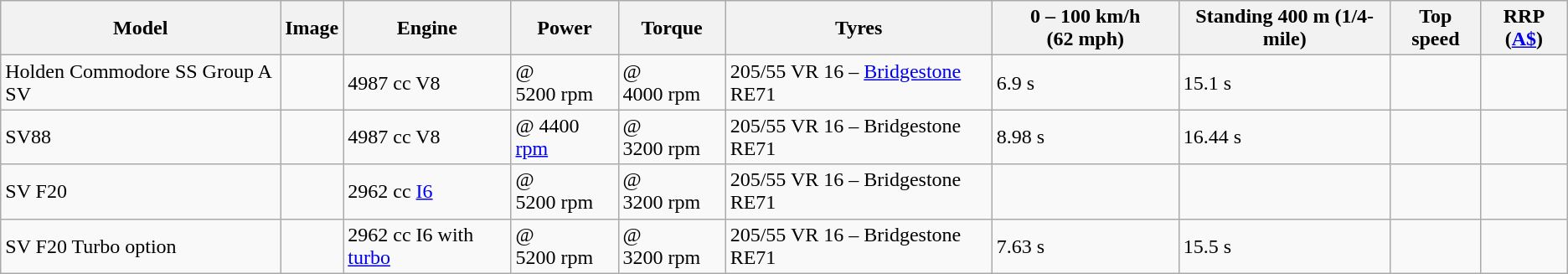<table class="wikitable">
<tr>
<th>Model</th>
<th>Image</th>
<th>Engine</th>
<th>Power</th>
<th>Torque</th>
<th>Tyres</th>
<th>0 – 100 km/h (62 mph)</th>
<th>Standing 400 m (1/4-mile)</th>
<th>Top speed</th>
<th>RRP (<a href='#'>A$</a>)</th>
</tr>
<tr>
<td>Holden Commodore SS Group A SV</td>
<td></td>
<td>4987 cc V8</td>
<td> @ 5200 rpm</td>
<td> @ 4000 rpm</td>
<td>205/55 VR 16 – <a href='#'>Bridgestone</a> RE71</td>
<td>6.9 s</td>
<td>15.1 s</td>
<td></td>
<td></td>
</tr>
<tr>
<td>SV88</td>
<td></td>
<td>4987 cc V8</td>
<td> @ 4400 <a href='#'>rpm</a></td>
<td> @ 3200 rpm</td>
<td>205/55 VR 16 – Bridgestone RE71</td>
<td>8.98 s</td>
<td>16.44 s</td>
<td></td>
<td></td>
</tr>
<tr>
<td>SV F20</td>
<td></td>
<td>2962 cc <a href='#'>I6</a></td>
<td> @ 5200 rpm</td>
<td> @ 3200 rpm</td>
<td>205/55 VR 16 – Bridgestone RE71</td>
<td></td>
<td></td>
<td></td>
<td></td>
</tr>
<tr>
<td>SV F20 Turbo option</td>
<td></td>
<td>2962 cc I6 with <a href='#'>turbo</a></td>
<td> @ 5200 rpm</td>
<td> @ 3200 rpm</td>
<td>205/55 VR 16 – Bridgestone RE71</td>
<td>7.63 s</td>
<td>15.5 s</td>
<td></td>
<td></td>
</tr>
</table>
